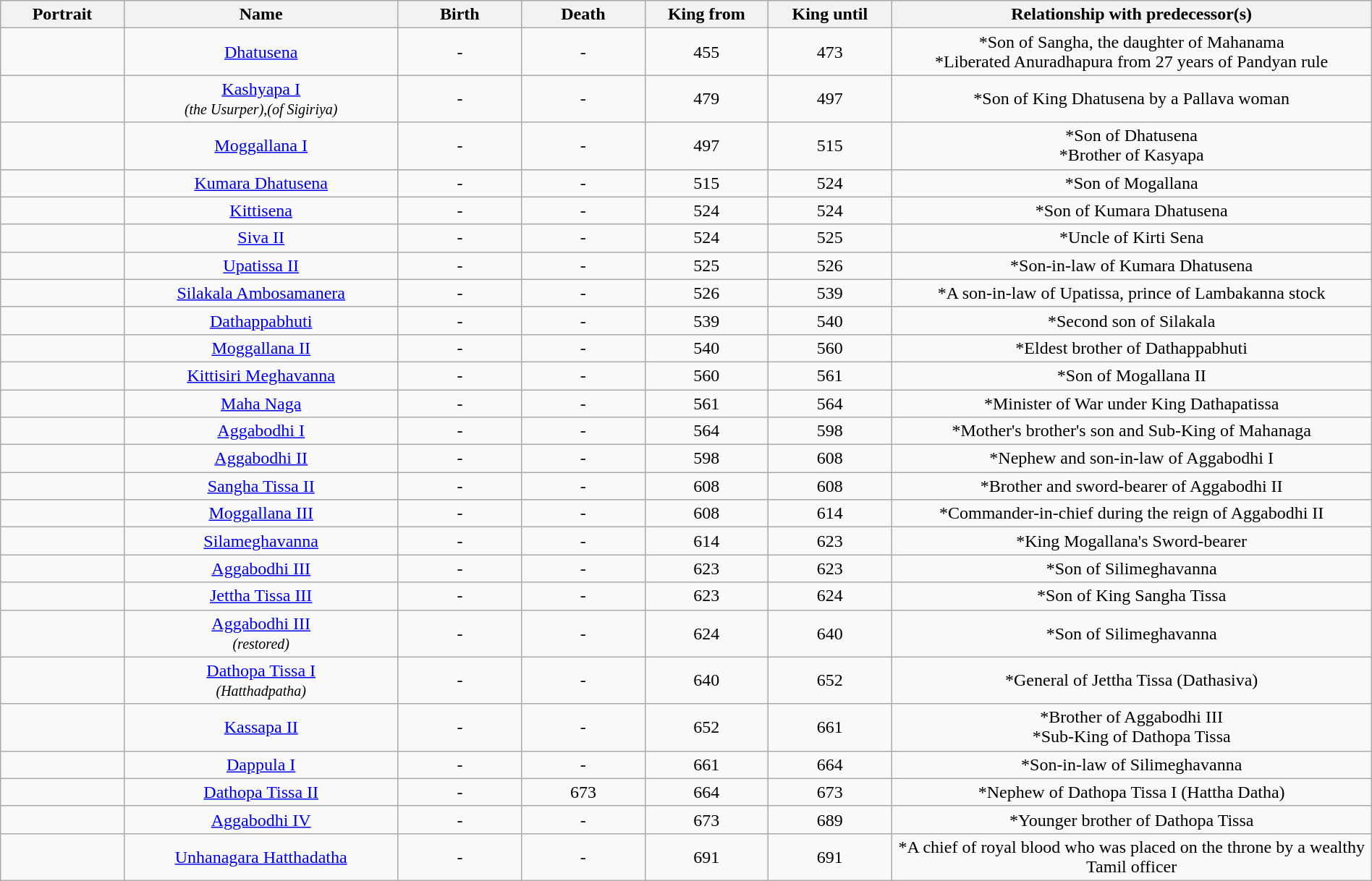<table width=100% class="wikitable">
<tr>
<th width=9%>Portrait</th>
<th width=20%>Name</th>
<th width=9%>Birth</th>
<th width=9%>Death</th>
<th width=9%>King from</th>
<th width=9%>King until</th>
<th width=35%>Relationship with predecessor(s)</th>
</tr>
<tr>
<td align="center"></td>
<td align="center"><a href='#'>Dhatusena</a></td>
<td align="center">-</td>
<td align="center">-</td>
<td align="center">455</td>
<td align="center">473</td>
<td align="center">*Son of Sangha, the daughter of Mahanama<br>*Liberated Anuradhapura from 27 years of Pandyan rule</td>
</tr>
<tr>
<td align="center"></td>
<td align="center"><a href='#'>Kashyapa I</a><br><small><em>(the Usurper)</em>,<em>(of Sigiriya)</em></small></td>
<td align="center">-</td>
<td align="center">-</td>
<td align="center">479</td>
<td align="center">497</td>
<td align="center">*Son of King Dhatusena by a Pallava woman</td>
</tr>
<tr>
<td align="center"></td>
<td align="center"><a href='#'>Moggallana I</a></td>
<td align="center">-</td>
<td align="center">-</td>
<td align="center">497</td>
<td align="center">515</td>
<td align="center">*Son of Dhatusena<br>*Brother of Kasyapa</td>
</tr>
<tr>
<td align="center"></td>
<td align="center"><a href='#'>Kumara Dhatusena</a></td>
<td align="center">-</td>
<td align="center">-</td>
<td align="center">515</td>
<td align="center">524</td>
<td align="center">*Son of Mogallana</td>
</tr>
<tr>
<td align="center"></td>
<td align="center"><a href='#'>Kittisena</a></td>
<td align="center">-</td>
<td align="center">-</td>
<td align="center">524</td>
<td align="center">524</td>
<td align="center">*Son of Kumara Dhatusena</td>
</tr>
<tr>
<td align="center"></td>
<td align="center"><a href='#'>Siva II</a></td>
<td align="center">-</td>
<td align="center">-</td>
<td align="center">524</td>
<td align="center">525</td>
<td align="center">*Uncle of Kirti Sena</td>
</tr>
<tr>
<td align="center"></td>
<td align="center"><a href='#'>Upatissa II</a></td>
<td align="center">-</td>
<td align="center">-</td>
<td align="center">525</td>
<td align="center">526</td>
<td align="center">*Son-in-law of Kumara Dhatusena</td>
</tr>
<tr>
<td align="center"></td>
<td align="center"><a href='#'>Silakala Ambosamanera</a></td>
<td align="center">-</td>
<td align="center">-</td>
<td align="center">526</td>
<td align="center">539</td>
<td align="center">*A son-in-law of Upatissa, prince of Lambakanna stock</td>
</tr>
<tr>
<td align="center"></td>
<td align="center"><a href='#'>Dathappabhuti</a></td>
<td align="center">-</td>
<td align="center">-</td>
<td align="center">539</td>
<td align="center">540</td>
<td align="center">*Second son of Silakala</td>
</tr>
<tr>
<td align="center"></td>
<td align="center"><a href='#'>Moggallana II</a></td>
<td align="center">-</td>
<td align="center">-</td>
<td align="center">540</td>
<td align="center">560</td>
<td align="center">*Eldest brother of Dathappabhuti</td>
</tr>
<tr>
<td align="center"></td>
<td align="center"><a href='#'>Kittisiri Meghavanna</a></td>
<td align="center">-</td>
<td align="center">-</td>
<td align="center">560</td>
<td align="center">561</td>
<td align="center">*Son of Mogallana II</td>
</tr>
<tr>
<td align="center"></td>
<td align="center"><a href='#'>Maha Naga</a></td>
<td align="center">-</td>
<td align="center">-</td>
<td align="center">561</td>
<td align="center">564</td>
<td align="center">*Minister of War under King Dathapatissa</td>
</tr>
<tr>
<td align="center"></td>
<td align="center"><a href='#'>Aggabodhi I</a></td>
<td align="center">-</td>
<td align="center">-</td>
<td align="center">564</td>
<td align="center">598</td>
<td align="center">*Mother's brother's son and Sub-King of Mahanaga</td>
</tr>
<tr>
<td align="center"></td>
<td align="center"><a href='#'>Aggabodhi II</a></td>
<td align="center">-</td>
<td align="center">-</td>
<td align="center">598</td>
<td align="center">608</td>
<td align="center">*Nephew and son-in-law of Aggabodhi I</td>
</tr>
<tr>
<td align="center"></td>
<td align="center"><a href='#'>Sangha Tissa II</a></td>
<td align="center">-</td>
<td align="center">-</td>
<td align="center">608</td>
<td align="center">608</td>
<td align="center">*Brother and sword-bearer of Aggabodhi II</td>
</tr>
<tr>
<td align="center"></td>
<td align="center"><a href='#'>Moggallana III</a></td>
<td align="center">-</td>
<td align="center">-</td>
<td align="center">608</td>
<td align="center">614</td>
<td align="center">*Commander-in-chief during the reign of Aggabodhi II</td>
</tr>
<tr>
<td align="center"></td>
<td align="center"><a href='#'>Silameghavanna</a></td>
<td align="center">-</td>
<td align="center">-</td>
<td align="center">614</td>
<td align="center">623</td>
<td align="center">*King Mogallana's Sword-bearer</td>
</tr>
<tr>
<td align="center"></td>
<td align="center"><a href='#'>Aggabodhi III</a></td>
<td align="center">-</td>
<td align="center">-</td>
<td align="center">623</td>
<td align="center">623</td>
<td align="center">*Son of Silimeghavanna</td>
</tr>
<tr>
<td align="center"></td>
<td align="center"><a href='#'>Jettha Tissa III</a></td>
<td align="center">-</td>
<td align="center">-</td>
<td align="center">623</td>
<td align="center">624</td>
<td align="center">*Son of King Sangha Tissa</td>
</tr>
<tr>
<td align="center"></td>
<td align="center"><a href='#'>Aggabodhi III</a><br><small><em>(restored)</em></small></td>
<td align="center">-</td>
<td align="center">-</td>
<td align="center">624</td>
<td align="center">640</td>
<td align="center">*Son of Silimeghavanna</td>
</tr>
<tr>
<td align="center"></td>
<td align="center"><a href='#'>Dathopa Tissa I</a><br><small><em>(Hatthadpatha)</em></small></td>
<td align="center">-</td>
<td align="center">-</td>
<td align="center">640</td>
<td align="center">652</td>
<td align="center">*General of Jettha Tissa (Dathasiva)</td>
</tr>
<tr>
<td align="center"></td>
<td align="center"><a href='#'>Kassapa II</a></td>
<td align="center">-</td>
<td align="center">-</td>
<td align="center">652</td>
<td align="center">661</td>
<td align="center">*Brother of Aggabodhi III<br>*Sub-King of Dathopa Tissa</td>
</tr>
<tr>
<td align="center"></td>
<td align="center"><a href='#'>Dappula I</a></td>
<td align="center">-</td>
<td align="center">-</td>
<td align="center">661</td>
<td align="center">664</td>
<td align="center">*Son-in-law of Silimeghavanna</td>
</tr>
<tr>
<td align="center"></td>
<td align="center"><a href='#'>Dathopa Tissa II</a></td>
<td align="center">-</td>
<td align="center">673</td>
<td align="center">664</td>
<td align="center">673</td>
<td align="center">*Nephew of Dathopa Tissa I (Hattha Datha)</td>
</tr>
<tr>
<td align="center"></td>
<td align="center"><a href='#'>Aggabodhi IV</a></td>
<td align="center">-</td>
<td align="center">-</td>
<td align="center">673</td>
<td align="center">689</td>
<td align="center">*Younger brother of Dathopa Tissa</td>
</tr>
<tr>
<td align="center"></td>
<td align="center"><a href='#'>Unhanagara Hatthadatha</a></td>
<td align="center">-</td>
<td align="center">-</td>
<td align="center">691</td>
<td align="center">691</td>
<td align="center">*A chief of royal blood who was placed on the throne by a wealthy Tamil officer</td>
</tr>
</table>
